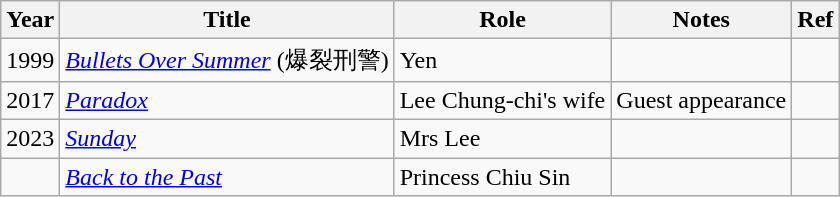<table class="wikitable sortable">
<tr>
<th>Year</th>
<th>Title</th>
<th>Role</th>
<th class="unsortable">Notes</th>
<th class="unsortable">Ref</th>
</tr>
<tr>
<td>1999</td>
<td><em><a href='#'>Bullets Over Summer</a></em> (爆裂刑警)</td>
<td>Yen</td>
<td></td>
<td></td>
</tr>
<tr>
<td>2017</td>
<td><em><a href='#'>Paradox</a></em></td>
<td>Lee Chung-chi's wife</td>
<td>Guest appearance</td>
<td></td>
</tr>
<tr>
<td>2023</td>
<td><em><a href='#'>Sunday</a></em></td>
<td>Mrs Lee</td>
<td></td>
<td></td>
</tr>
<tr>
<td></td>
<td><em><a href='#'>Back to the Past</a></em></td>
<td>Princess Chiu Sin</td>
<td></td>
<td></td>
</tr>
</table>
